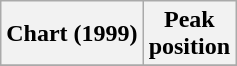<table class="wikitable sortable">
<tr>
<th align="left">Chart (1999)</th>
<th align="center">Peak<br>position</th>
</tr>
<tr>
</tr>
</table>
